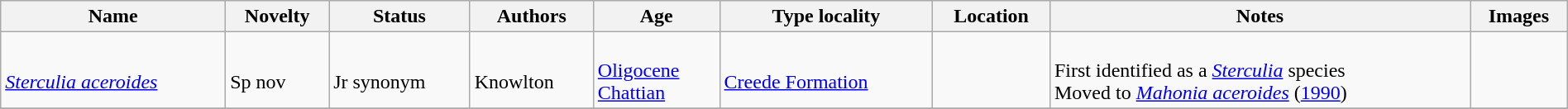<table class="wikitable sortable" align="center" width="100%">
<tr>
<th>Name</th>
<th>Novelty</th>
<th>Status</th>
<th>Authors</th>
<th>Age</th>
<th>Type locality</th>
<th>Location</th>
<th>Notes</th>
<th>Images</th>
</tr>
<tr>
<td><br><em><a href='#'>Sterculia aceroides</a></em></td>
<td><br>Sp nov</td>
<td><br>Jr synonym</td>
<td><br>Knowlton</td>
<td><br><a href='#'>Oligocene</a><br><a href='#'>Chattian</a></td>
<td><br><a href='#'>Creede Formation</a></td>
<td><br><br></td>
<td><br>First identified as a <em><a href='#'>Sterculia</a></em> species<br>Moved to <em><a href='#'>Mahonia aceroides</a></em> (<a href='#'>1990</a>)</td>
<td></td>
</tr>
<tr>
</tr>
</table>
